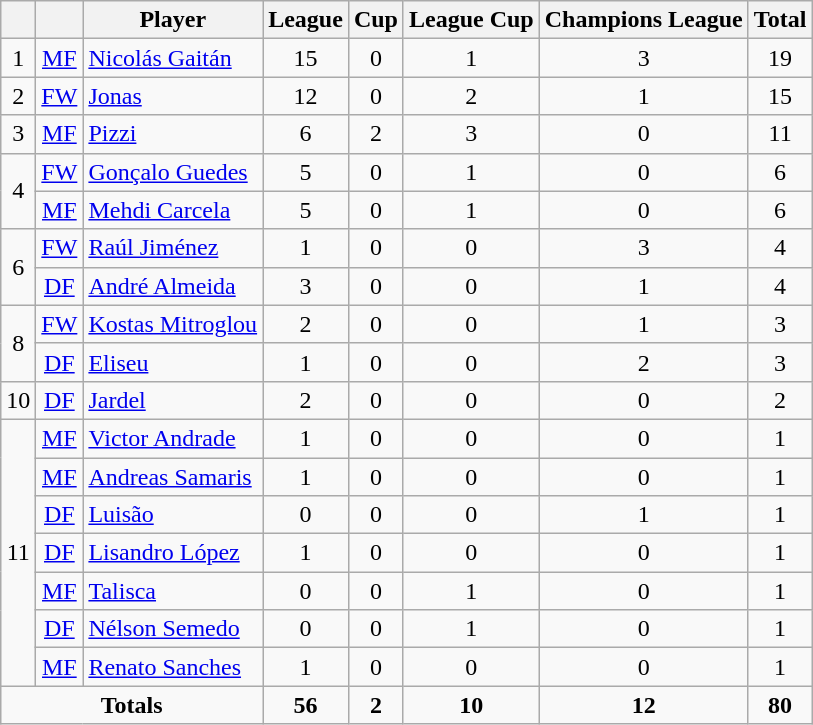<table class="wikitable sortable" style="text-align:center;">
<tr>
<th></th>
<th></th>
<th>Player</th>
<th>League</th>
<th>Cup</th>
<th>League Cup</th>
<th>Champions League</th>
<th>Total</th>
</tr>
<tr>
<td>1</td>
<td><a href='#'>MF</a></td>
<td align=left> <a href='#'>Nicolás Gaitán</a></td>
<td>15</td>
<td>0</td>
<td>1</td>
<td>3</td>
<td>19</td>
</tr>
<tr>
<td>2</td>
<td><a href='#'>FW</a></td>
<td align=left> <a href='#'>Jonas</a></td>
<td>12</td>
<td>0</td>
<td>2</td>
<td>1</td>
<td>15</td>
</tr>
<tr>
<td>3</td>
<td><a href='#'>MF</a></td>
<td align=left> <a href='#'>Pizzi</a></td>
<td>6</td>
<td>2</td>
<td>3</td>
<td>0</td>
<td>11</td>
</tr>
<tr>
<td rowspan="2">4</td>
<td><a href='#'>FW</a></td>
<td align=left> <a href='#'>Gonçalo Guedes</a></td>
<td>5</td>
<td>0</td>
<td>1</td>
<td>0</td>
<td>6</td>
</tr>
<tr>
<td><a href='#'>MF</a></td>
<td align=left> <a href='#'>Mehdi Carcela</a></td>
<td>5</td>
<td>0</td>
<td>1</td>
<td>0</td>
<td>6</td>
</tr>
<tr>
<td rowspan="2">6</td>
<td><a href='#'>FW</a></td>
<td align=left> <a href='#'>Raúl Jiménez</a></td>
<td>1</td>
<td>0</td>
<td>0</td>
<td>3</td>
<td>4</td>
</tr>
<tr>
<td><a href='#'>DF</a></td>
<td align=left> <a href='#'>André Almeida</a></td>
<td>3</td>
<td>0</td>
<td>0</td>
<td>1</td>
<td>4</td>
</tr>
<tr>
<td rowspan="2">8</td>
<td><a href='#'>FW</a></td>
<td align=left> <a href='#'>Kostas Mitroglou</a></td>
<td>2</td>
<td>0</td>
<td>0</td>
<td>1</td>
<td>3</td>
</tr>
<tr>
<td><a href='#'>DF</a></td>
<td align=left> <a href='#'>Eliseu</a></td>
<td>1</td>
<td>0</td>
<td>0</td>
<td>2</td>
<td>3</td>
</tr>
<tr>
<td>10</td>
<td><a href='#'>DF</a></td>
<td align=left> <a href='#'>Jardel</a></td>
<td>2</td>
<td>0</td>
<td>0</td>
<td>0</td>
<td>2</td>
</tr>
<tr>
<td rowspan="7">11</td>
<td><a href='#'>MF</a></td>
<td align=left> <a href='#'>Victor Andrade</a></td>
<td>1</td>
<td>0</td>
<td>0</td>
<td>0</td>
<td>1</td>
</tr>
<tr>
<td><a href='#'>MF</a></td>
<td align=left> <a href='#'>Andreas Samaris</a></td>
<td>1</td>
<td>0</td>
<td>0</td>
<td>0</td>
<td>1</td>
</tr>
<tr>
<td><a href='#'>DF</a></td>
<td align=left> <a href='#'>Luisão</a></td>
<td>0</td>
<td>0</td>
<td>0</td>
<td>1</td>
<td>1</td>
</tr>
<tr>
<td><a href='#'>DF</a></td>
<td align=left> <a href='#'>Lisandro López</a></td>
<td>1</td>
<td>0</td>
<td>0</td>
<td>0</td>
<td>1</td>
</tr>
<tr>
<td><a href='#'>MF</a></td>
<td align=left> <a href='#'>Talisca</a></td>
<td>0</td>
<td>0</td>
<td>1</td>
<td>0</td>
<td>1</td>
</tr>
<tr>
<td><a href='#'>DF</a></td>
<td align=left> <a href='#'>Nélson Semedo</a></td>
<td>0</td>
<td>0</td>
<td>1</td>
<td>0</td>
<td>1</td>
</tr>
<tr>
<td><a href='#'>MF</a></td>
<td align=left> <a href='#'>Renato Sanches</a></td>
<td>1</td>
<td>0</td>
<td>0</td>
<td>0</td>
<td>1</td>
</tr>
<tr>
<td colspan="3"><strong>Totals</strong></td>
<td><strong>56</strong></td>
<td><strong>2</strong></td>
<td><strong>10</strong></td>
<td><strong>12</strong></td>
<td><strong>80</strong></td>
</tr>
</table>
